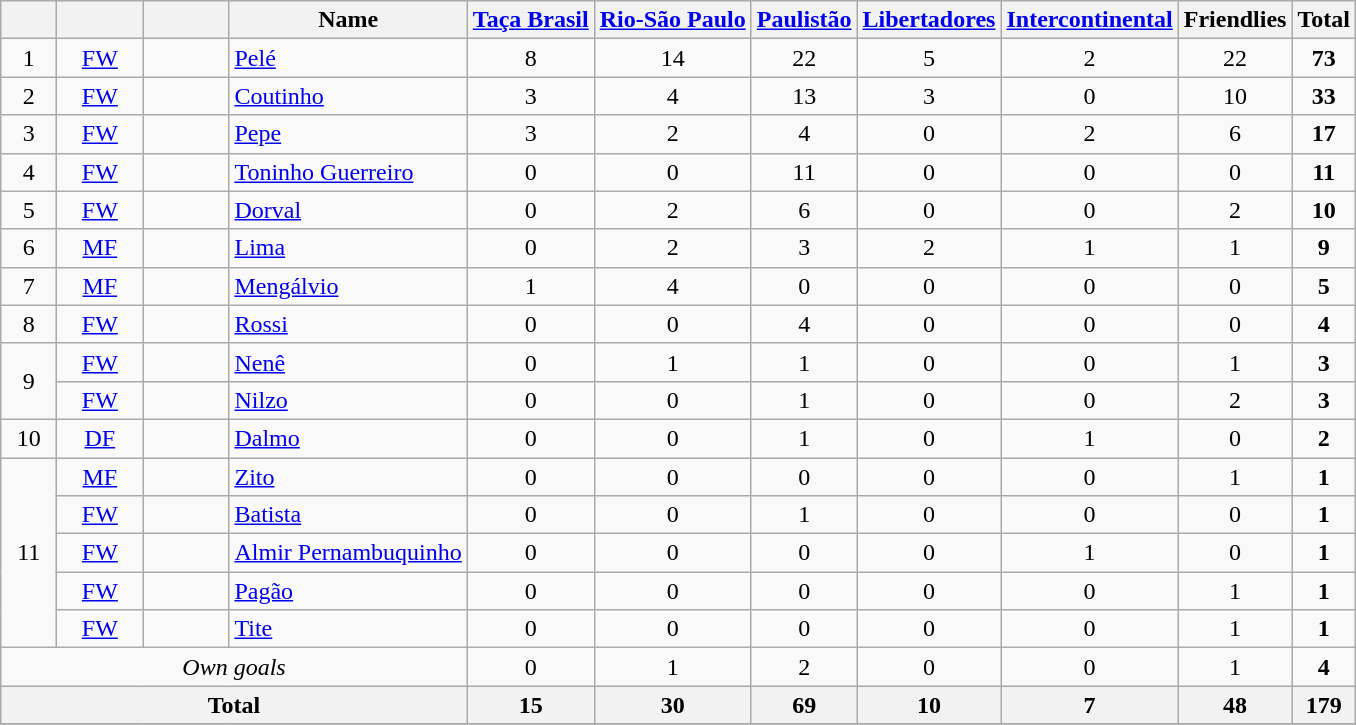<table class="wikitable sortable" style="text-align:center;">
<tr>
<th width="30"></th>
<th width="50"></th>
<th width="50"></th>
<th>Name</th>
<th><a href='#'>Taça Brasil</a></th>
<th><a href='#'>Rio-São Paulo</a></th>
<th><a href='#'>Paulistão</a></th>
<th><a href='#'>Libertadores</a></th>
<th><a href='#'>Intercontinental</a></th>
<th>Friendlies</th>
<th>Total</th>
</tr>
<tr>
<td>1</td>
<td><a href='#'>FW</a></td>
<td></td>
<td align=left><a href='#'>Pelé</a></td>
<td>8</td>
<td>14</td>
<td>22</td>
<td>5</td>
<td>2</td>
<td>22</td>
<td><strong>73</strong></td>
</tr>
<tr>
<td>2</td>
<td><a href='#'>FW</a></td>
<td></td>
<td align=left><a href='#'>Coutinho</a></td>
<td>3</td>
<td>4</td>
<td>13</td>
<td>3</td>
<td>0</td>
<td>10</td>
<td><strong>33</strong></td>
</tr>
<tr>
<td>3</td>
<td><a href='#'>FW</a></td>
<td></td>
<td align=left><a href='#'>Pepe</a></td>
<td>3</td>
<td>2</td>
<td>4</td>
<td>0</td>
<td>2</td>
<td>6</td>
<td><strong>17</strong></td>
</tr>
<tr>
<td>4</td>
<td><a href='#'>FW</a></td>
<td></td>
<td align=left><a href='#'>Toninho Guerreiro</a></td>
<td>0</td>
<td>0</td>
<td>11</td>
<td>0</td>
<td>0</td>
<td>0</td>
<td><strong>11</strong></td>
</tr>
<tr>
<td>5</td>
<td><a href='#'>FW</a></td>
<td></td>
<td align=left><a href='#'>Dorval</a></td>
<td>0</td>
<td>2</td>
<td>6</td>
<td>0</td>
<td>0</td>
<td>2</td>
<td><strong>10</strong></td>
</tr>
<tr>
<td>6</td>
<td><a href='#'>MF</a></td>
<td></td>
<td align=left><a href='#'>Lima</a></td>
<td>0</td>
<td>2</td>
<td>3</td>
<td>2</td>
<td>1</td>
<td>1</td>
<td><strong>9</strong></td>
</tr>
<tr>
<td>7</td>
<td><a href='#'>MF</a></td>
<td></td>
<td align=left><a href='#'>Mengálvio</a></td>
<td>1</td>
<td>4</td>
<td>0</td>
<td>0</td>
<td>0</td>
<td>0</td>
<td><strong>5</strong></td>
</tr>
<tr>
<td>8</td>
<td><a href='#'>FW</a></td>
<td></td>
<td align=left><a href='#'>Rossi</a></td>
<td>0</td>
<td>0</td>
<td>4</td>
<td>0</td>
<td>0</td>
<td>0</td>
<td><strong>4</strong></td>
</tr>
<tr>
<td rowspan=2>9</td>
<td><a href='#'>FW</a></td>
<td></td>
<td align=left><a href='#'>Nenê</a></td>
<td>0</td>
<td>1</td>
<td>1</td>
<td>0</td>
<td>0</td>
<td>1</td>
<td><strong>3</strong></td>
</tr>
<tr>
<td><a href='#'>FW</a></td>
<td></td>
<td align=left><a href='#'>Nilzo</a></td>
<td>0</td>
<td>0</td>
<td>1</td>
<td>0</td>
<td>0</td>
<td>2</td>
<td><strong>3</strong></td>
</tr>
<tr>
<td>10</td>
<td><a href='#'>DF</a></td>
<td></td>
<td align=left><a href='#'>Dalmo</a></td>
<td>0</td>
<td>0</td>
<td>1</td>
<td>0</td>
<td>1</td>
<td>0</td>
<td><strong>2</strong></td>
</tr>
<tr>
<td rowspan=5>11</td>
<td><a href='#'>MF</a></td>
<td></td>
<td align=left><a href='#'>Zito</a></td>
<td>0</td>
<td>0</td>
<td>0</td>
<td>0</td>
<td>0</td>
<td>1</td>
<td><strong>1</strong></td>
</tr>
<tr>
<td><a href='#'>FW</a></td>
<td></td>
<td align=left><a href='#'>Batista</a></td>
<td>0</td>
<td>0</td>
<td>1</td>
<td>0</td>
<td>0</td>
<td>0</td>
<td><strong>1</strong></td>
</tr>
<tr>
<td><a href='#'>FW</a></td>
<td></td>
<td align=left><a href='#'>Almir Pernambuquinho</a></td>
<td>0</td>
<td>0</td>
<td>0</td>
<td>0</td>
<td>1</td>
<td>0</td>
<td><strong>1</strong></td>
</tr>
<tr>
<td><a href='#'>FW</a></td>
<td></td>
<td align=left><a href='#'>Pagão</a></td>
<td>0</td>
<td>0</td>
<td>0</td>
<td>0</td>
<td>0</td>
<td>1</td>
<td><strong>1</strong></td>
</tr>
<tr>
<td><a href='#'>FW</a></td>
<td></td>
<td align=left><a href='#'>Tite</a></td>
<td>0</td>
<td>0</td>
<td>0</td>
<td>0</td>
<td>0</td>
<td>1</td>
<td><strong>1</strong></td>
</tr>
<tr>
<td align=center colspan=4><em>Own goals</em></td>
<td>0</td>
<td>1</td>
<td>2</td>
<td>0</td>
<td>0</td>
<td>1</td>
<td><strong>4</strong></td>
</tr>
<tr>
<th colspan="4">Total</th>
<th>15</th>
<th>30</th>
<th>69</th>
<th>10</th>
<th>7</th>
<th>48</th>
<th><strong>179</strong></th>
</tr>
<tr>
</tr>
</table>
